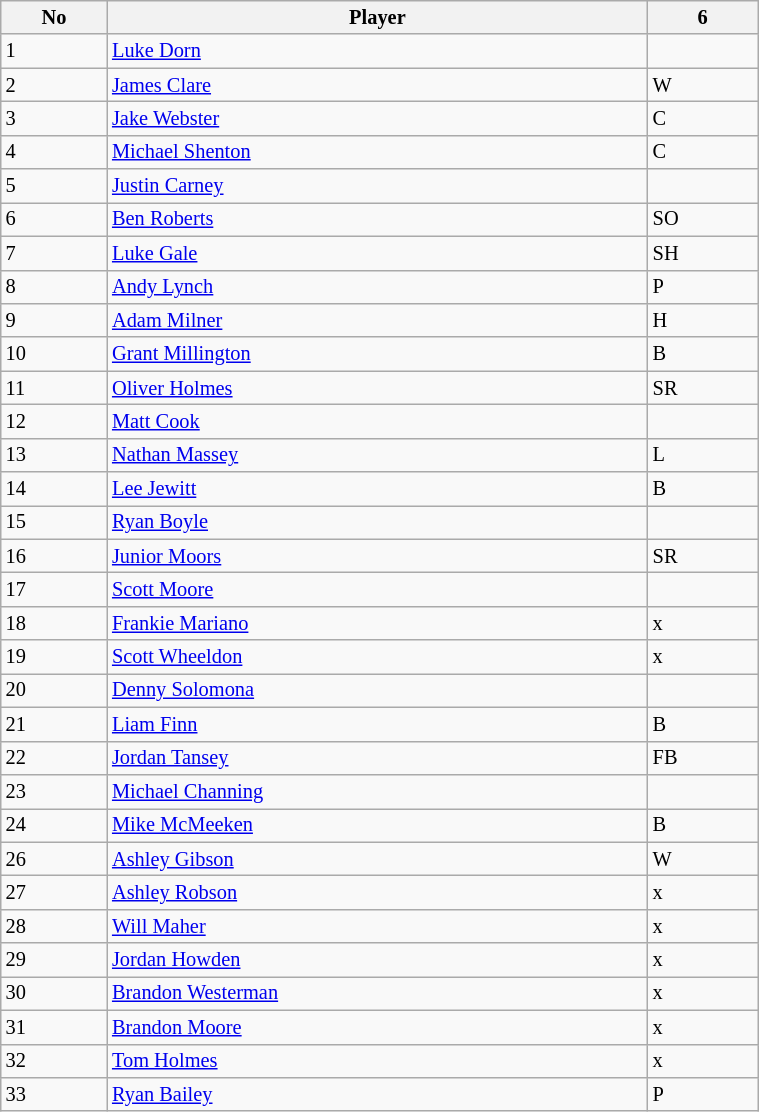<table class="wikitable"  style="font-size:85%; width:40%;">
<tr>
<th>No</th>
<th>Player</th>
<th>6</th>
</tr>
<tr>
<td>1</td>
<td><a href='#'>Luke Dorn</a></td>
<td></td>
</tr>
<tr>
<td>2</td>
<td><a href='#'>James Clare</a></td>
<td>W</td>
</tr>
<tr>
<td>3</td>
<td><a href='#'>Jake Webster</a></td>
<td>C</td>
</tr>
<tr>
<td>4</td>
<td><a href='#'>Michael Shenton</a></td>
<td>C</td>
</tr>
<tr>
<td>5</td>
<td><a href='#'>Justin Carney</a></td>
<td></td>
</tr>
<tr>
<td>6</td>
<td><a href='#'>Ben Roberts</a></td>
<td>SO</td>
</tr>
<tr>
<td>7</td>
<td><a href='#'>Luke Gale</a></td>
<td>SH</td>
</tr>
<tr>
<td>8</td>
<td><a href='#'>Andy Lynch</a></td>
<td>P</td>
</tr>
<tr>
<td>9</td>
<td><a href='#'>Adam Milner</a></td>
<td>H</td>
</tr>
<tr>
<td>10</td>
<td><a href='#'>Grant Millington</a></td>
<td>B</td>
</tr>
<tr>
<td>11</td>
<td><a href='#'>Oliver Holmes</a></td>
<td>SR</td>
</tr>
<tr>
<td>12</td>
<td><a href='#'>Matt Cook</a></td>
<td></td>
</tr>
<tr>
<td>13</td>
<td><a href='#'>Nathan Massey</a></td>
<td>L</td>
</tr>
<tr>
<td>14</td>
<td><a href='#'>Lee Jewitt</a></td>
<td>B</td>
</tr>
<tr>
<td>15</td>
<td><a href='#'>Ryan Boyle</a></td>
<td></td>
</tr>
<tr>
<td>16</td>
<td><a href='#'>Junior Moors</a></td>
<td>SR</td>
</tr>
<tr>
<td>17</td>
<td><a href='#'>Scott Moore</a></td>
<td></td>
</tr>
<tr>
<td>18</td>
<td><a href='#'>Frankie Mariano</a></td>
<td>x</td>
</tr>
<tr>
<td>19</td>
<td><a href='#'>Scott Wheeldon</a></td>
<td>x</td>
</tr>
<tr>
<td>20</td>
<td><a href='#'>Denny Solomona</a></td>
<td></td>
</tr>
<tr>
<td>21</td>
<td><a href='#'>Liam Finn</a></td>
<td>B</td>
</tr>
<tr>
<td>22</td>
<td><a href='#'>Jordan Tansey</a></td>
<td>FB</td>
</tr>
<tr>
<td>23</td>
<td><a href='#'>Michael Channing</a></td>
<td></td>
</tr>
<tr>
<td>24</td>
<td><a href='#'>Mike McMeeken</a></td>
<td>B</td>
</tr>
<tr>
<td>26</td>
<td><a href='#'>Ashley Gibson</a></td>
<td>W</td>
</tr>
<tr>
<td>27</td>
<td><a href='#'>Ashley Robson</a></td>
<td>x</td>
</tr>
<tr>
<td>28</td>
<td><a href='#'>Will Maher</a></td>
<td>x</td>
</tr>
<tr>
<td>29</td>
<td><a href='#'>Jordan Howden</a></td>
<td>x</td>
</tr>
<tr>
<td>30</td>
<td><a href='#'>Brandon Westerman</a></td>
<td>x</td>
</tr>
<tr>
<td>31</td>
<td><a href='#'>Brandon Moore</a></td>
<td>x</td>
</tr>
<tr>
<td>32</td>
<td><a href='#'>Tom Holmes</a></td>
<td>x</td>
</tr>
<tr>
<td>33</td>
<td><a href='#'>Ryan Bailey</a></td>
<td>P</td>
</tr>
</table>
